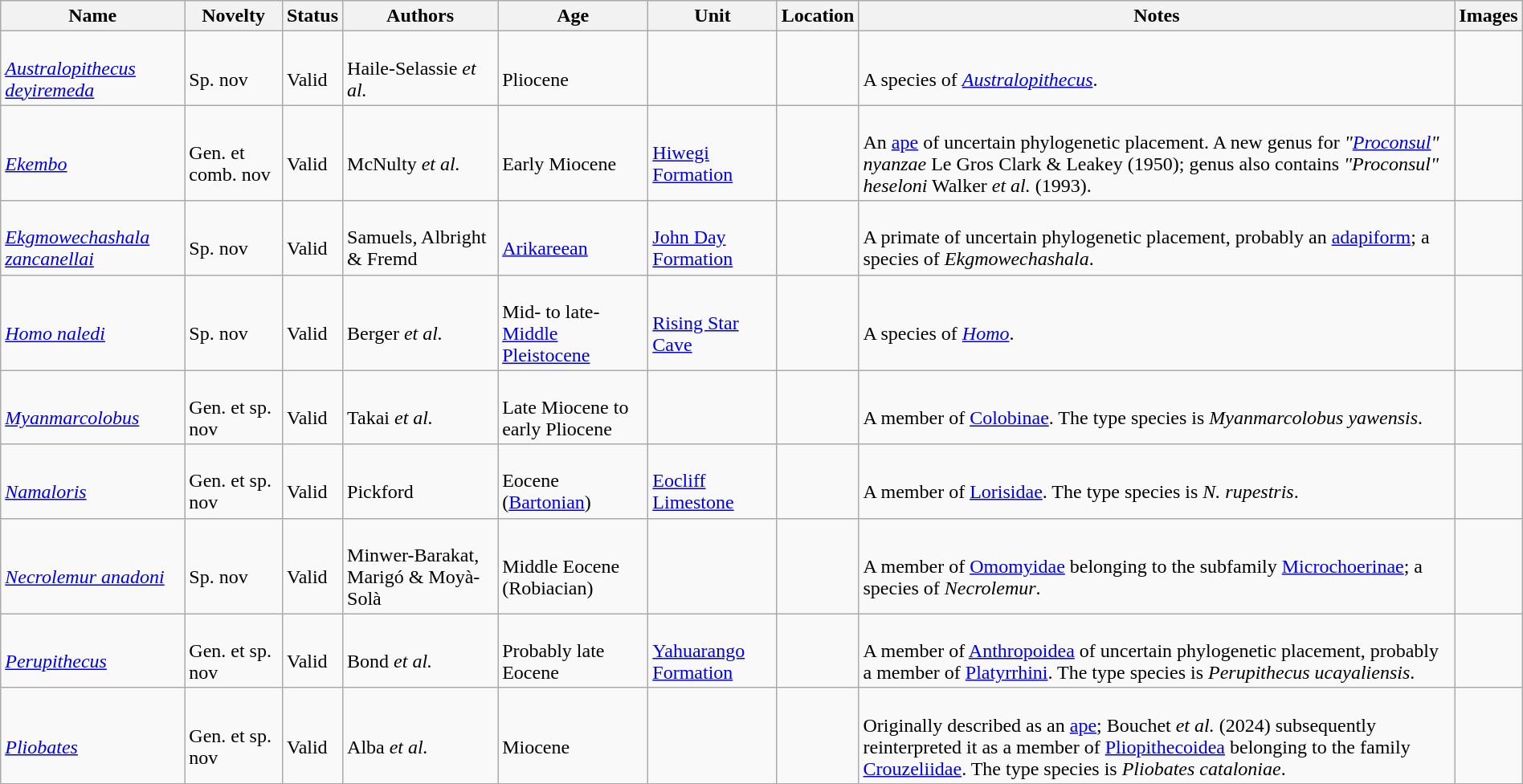<table class="wikitable sortable" align="center" width="100%">
<tr>
<th>Name</th>
<th>Novelty</th>
<th>Status</th>
<th>Authors</th>
<th>Age</th>
<th>Unit</th>
<th>Location</th>
<th>Notes</th>
<th>Images</th>
</tr>
<tr>
<td><br><em><a href='#'>Australopithecus deyiremeda</a></em></td>
<td><br>Sp. nov</td>
<td><br>Valid</td>
<td><br>Haile-Selassie <em>et al.</em></td>
<td><br>Pliocene</td>
<td></td>
<td><br></td>
<td><br>A species of <em><a href='#'>Australopithecus</a></em>.</td>
<td></td>
</tr>
<tr>
<td><br><em><a href='#'>Ekembo</a></em></td>
<td><br>Gen. et comb. nov</td>
<td><br>Valid</td>
<td><br>McNulty <em>et al.</em></td>
<td><br>Early Miocene</td>
<td><br><a href='#'>Hiwegi Formation</a></td>
<td><br></td>
<td><br>An <a href='#'>ape</a> of uncertain phylogenetic placement. A new genus for <em>"<a href='#'>Proconsul</a>" nyanzae</em> Le Gros Clark & Leakey (1950); genus also contains <em>"Proconsul" heseloni</em> Walker <em>et al.</em> (1993).</td>
<td></td>
</tr>
<tr>
<td><br><em><a href='#'>Ekgmowechashala zancanellai</a></em></td>
<td><br>Sp. nov</td>
<td><br>Valid</td>
<td><br>Samuels, Albright & Fremd</td>
<td><br><a href='#'>Arikareean</a></td>
<td><br><a href='#'>John Day Formation</a></td>
<td><br></td>
<td><br>A primate of uncertain phylogenetic placement, probably an <a href='#'>adapiform</a>; a species of <em>Ekgmowechashala</em>.</td>
<td></td>
</tr>
<tr>
<td><br><em><a href='#'>Homo naledi</a></em></td>
<td><br>Sp. nov</td>
<td><br>Valid</td>
<td><br>Berger <em>et al.</em></td>
<td><br>Mid- to late-<a href='#'>Middle Pleistocene</a></td>
<td><br><a href='#'>Rising Star Cave</a></td>
<td><br></td>
<td><br>A species of <em><a href='#'>Homo</a></em>.</td>
<td></td>
</tr>
<tr>
<td><br><em><a href='#'>Myanmarcolobus</a></em></td>
<td><br>Gen. et sp. nov</td>
<td><br>Valid</td>
<td><br>Takai <em>et al.</em></td>
<td><br>Late Miocene to early Pliocene</td>
<td></td>
<td><br></td>
<td><br>A member of <a href='#'>Colobinae</a>. The type species is <em>Myanmarcolobus yawensis</em>.</td>
<td></td>
</tr>
<tr>
<td><br><em><a href='#'>Namaloris</a></em></td>
<td><br>Gen. et sp. nov</td>
<td><br>Valid</td>
<td><br>Pickford</td>
<td><br>Eocene (<a href='#'>Bartonian</a>)</td>
<td><br><a href='#'>Eocliff Limestone</a></td>
<td><br></td>
<td><br>A member of <a href='#'>Lorisidae</a>. The type species is <em>N. rupestris</em>.</td>
<td></td>
</tr>
<tr>
<td><br><em><a href='#'>Necrolemur anadoni</a></em></td>
<td><br>Sp. nov</td>
<td><br>Valid</td>
<td><br>Minwer-Barakat, Marigó & Moyà-Solà</td>
<td><br>Middle Eocene (Robiacian)</td>
<td></td>
<td><br></td>
<td><br>A member of <a href='#'>Omomyidae</a> belonging to the subfamily <a href='#'>Microchoerinae</a>; a species of <em>Necrolemur</em>.</td>
<td></td>
</tr>
<tr>
<td><br><em><a href='#'>Perupithecus</a></em></td>
<td><br>Gen. et sp. nov</td>
<td><br>Valid</td>
<td><br>Bond <em>et al.</em></td>
<td><br>Probably late Eocene</td>
<td><br><a href='#'>Yahuarango Formation</a></td>
<td><br></td>
<td><br>A member of <a href='#'>Anthropoidea</a> of uncertain phylogenetic placement, probably a member of <a href='#'>Platyrrhini</a>. The type species is <em>Perupithecus ucayaliensis</em>.</td>
<td></td>
</tr>
<tr>
<td><br><em><a href='#'>Pliobates</a></em></td>
<td><br>Gen. et sp. nov</td>
<td><br>Valid</td>
<td><br>Alba <em>et al.</em></td>
<td><br>Miocene</td>
<td></td>
<td><br></td>
<td><br>Originally described as an <a href='#'>ape</a>; Bouchet <em>et al.</em> (2024) subsequently reinterpreted it as a member of <a href='#'>Pliopithecoidea</a> belonging to the family <a href='#'>Crouzeliidae</a>. The type species is <em>Pliobates cataloniae</em>.</td>
<td></td>
</tr>
<tr>
</tr>
</table>
